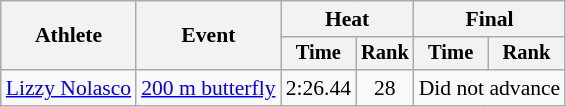<table class=wikitable style="font-size:90%">
<tr>
<th rowspan=2>Athlete</th>
<th rowspan=2>Event</th>
<th colspan="2">Heat</th>
<th colspan="2">Final</th>
</tr>
<tr style="font-size:95%">
<th>Time</th>
<th>Rank</th>
<th>Time</th>
<th>Rank</th>
</tr>
<tr align=center>
<td align=left><a href='#'>Lizzy Nolasco</a></td>
<td align=left><a href='#'>200 m butterfly</a></td>
<td>2:26.44</td>
<td>28</td>
<td colspan=2>Did not advance</td>
</tr>
</table>
